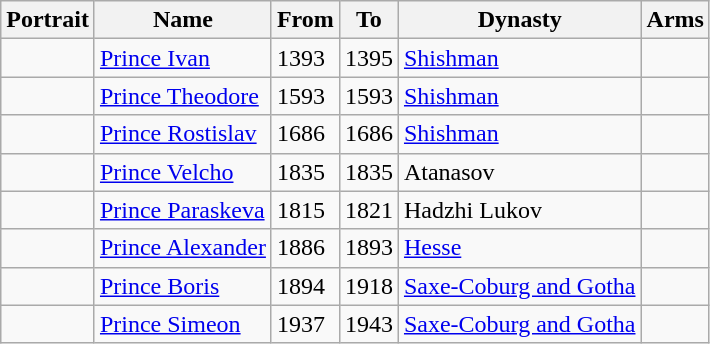<table class="wikitable">
<tr>
<th>Portrait</th>
<th>Name</th>
<th>From</th>
<th>To</th>
<th>Dynasty</th>
<th>Arms</th>
</tr>
<tr>
<td></td>
<td><a href='#'>Prince Ivan</a></td>
<td>1393</td>
<td>1395</td>
<td><a href='#'>Shishman</a></td>
<td></td>
</tr>
<tr>
<td></td>
<td><a href='#'>Prince Theodore</a></td>
<td>1593</td>
<td>1593</td>
<td><a href='#'>Shishman</a></td>
<td></td>
</tr>
<tr>
<td></td>
<td><a href='#'>Prince Rostislav</a></td>
<td>1686</td>
<td>1686</td>
<td><a href='#'>Shishman</a></td>
<td></td>
</tr>
<tr>
<td></td>
<td><a href='#'>Prince Velcho</a></td>
<td>1835</td>
<td>1835</td>
<td>Atanasov</td>
<td></td>
</tr>
<tr>
<td></td>
<td><a href='#'>Prince Paraskeva</a></td>
<td>1815</td>
<td>1821</td>
<td>Hadzhi Lukov</td>
<td></td>
</tr>
<tr>
<td></td>
<td><a href='#'>Prince Alexander</a></td>
<td>1886</td>
<td>1893</td>
<td><a href='#'>Hesse</a></td>
<td></td>
</tr>
<tr>
<td></td>
<td><a href='#'>Prince Boris</a></td>
<td>1894</td>
<td>1918</td>
<td><a href='#'>Saxe-Coburg and Gotha</a></td>
<td></td>
</tr>
<tr>
<td></td>
<td><a href='#'>Prince Simeon</a></td>
<td>1937</td>
<td>1943</td>
<td><a href='#'>Saxe-Coburg and Gotha</a></td>
<td></td>
</tr>
</table>
